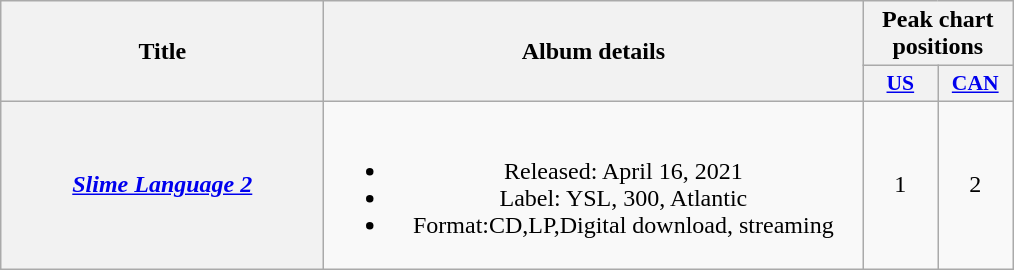<table class="wikitable plainrowheaders" style="text-align:center;">
<tr>
<th rowspan="2" style="width:13em;">Title</th>
<th rowspan="2" style="width:22em;">Album details</th>
<th colspan="2">Peak chart positions</th>
</tr>
<tr>
<th style="width:3em;font-size:90%;"><a href='#'>US</a><br></th>
<th style="width:3em;font-size:90%;"><a href='#'>CAN</a><br></th>
</tr>
<tr>
<th scope="row"><em><a href='#'>Slime Language 2</a></em><br></th>
<td><br><ul><li>Released: April 16, 2021</li><li>Label: YSL, 300, Atlantic</li><li>Format:CD,LP,Digital download, streaming</li></ul></td>
<td>1</td>
<td>2</td>
</tr>
</table>
